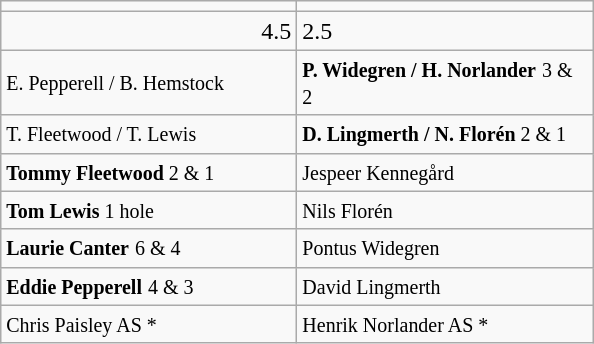<table class="wikitable">
<tr>
<td align="center" width="190"></td>
<td align="center" width="190"></td>
</tr>
<tr>
<td align="right">4.5</td>
<td>2.5</td>
</tr>
<tr>
<td><small>E. Pepperell / B. Hemstock</small></td>
<td><small><strong>P. Widegren / H. Norlander</strong></small> <small>3 & 2</small></td>
</tr>
<tr>
<td><small>T. Fleetwood / T. Lewis</small></td>
<td><small><strong>D. Lingmerth / N. Florén</strong> 2 & 1</small></td>
</tr>
<tr>
<td><small><strong>Tommy Fleetwood</strong> 2 & 1</small></td>
<td><small>Jespeer Kennegård</small></td>
</tr>
<tr>
<td><small><strong>Tom Lewis</strong> 1 hole</small></td>
<td><small>Nils Florén</small></td>
</tr>
<tr>
<td><strong><small>Laurie Canter</small></strong>  <small>6 & 4</small></td>
<td><small>Pontus Widegren</small></td>
</tr>
<tr>
<td><strong><small>Eddie Pepperell</small></strong> <small>4 & 3</small></td>
<td><small>David Lingmerth</small></td>
</tr>
<tr>
<td><small>Chris Paisley AS *</small></td>
<td><small>Henrik Norlander AS *</small></td>
</tr>
</table>
